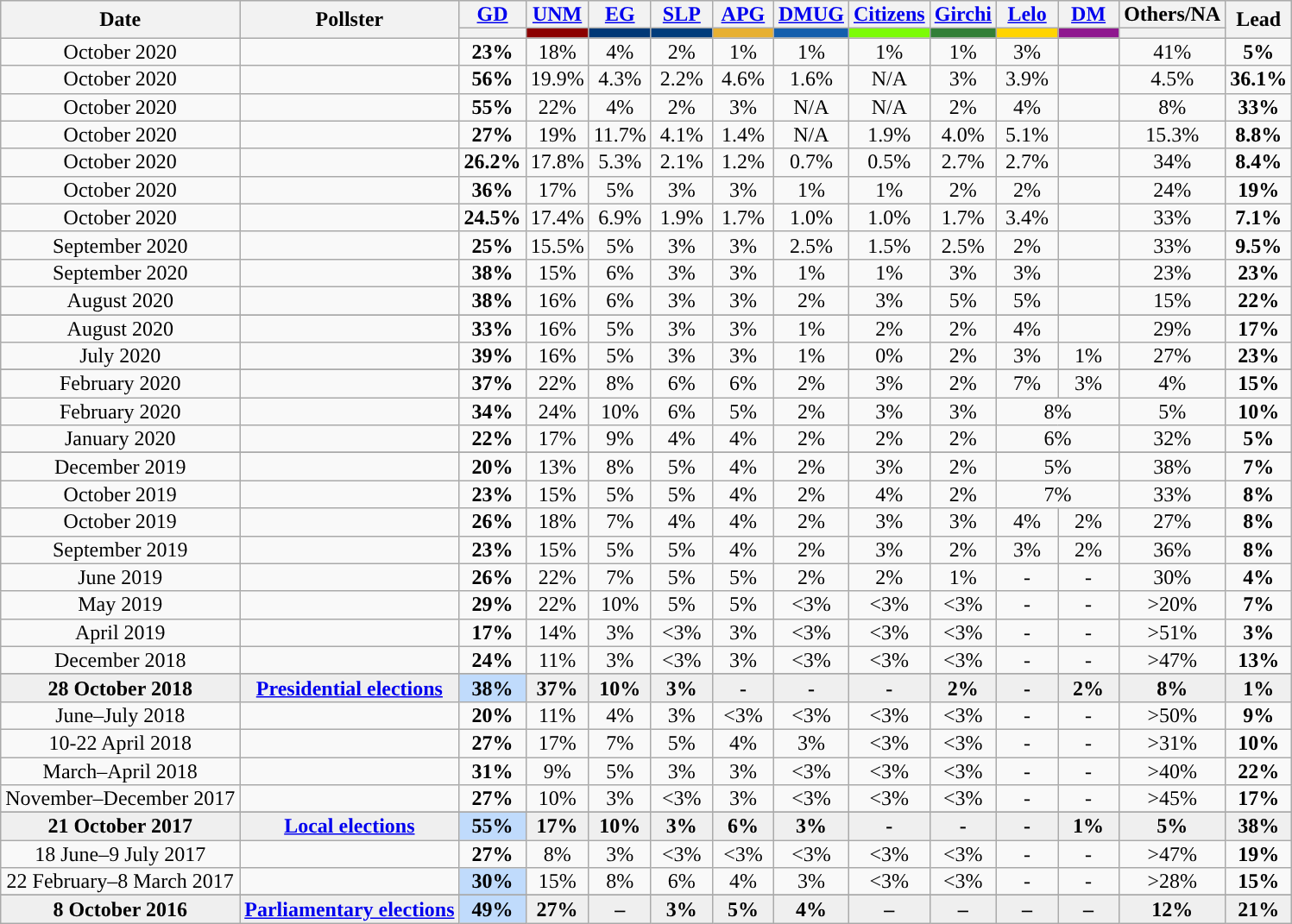<table class="wikitable" style="text-align:center; font-size:100%; line-height:14px;">
<tr style="background-color:#E9E9E9">
<th rowspan=2>Date</th>
<th rowspan=2>Pollster</th>
<th width=40px><a href='#'>GD</a></th>
<th width=40px><a href='#'>UNM</a></th>
<th width=40px><a href='#'>EG</a></th>
<th width=40px><a href='#'>SLP</a></th>
<th width=40px><a href='#'>APG</a></th>
<th width=40px><a href='#'>DMUG</a></th>
<th width=40px><a href='#'>Citizens</a></th>
<th width=40px><a href='#'>Girchi</a></th>
<th width=40px><a href='#'>Lelo</a></th>
<th width=40px><a href='#'>DM</a></th>
<th>Others/NA</th>
<th style="width:20px;" rowspan="2">Lead</th>
</tr>
<tr>
<th style="background:"></th>
<th style="background:#8B0000"></th>
<th style="background:#003876"></th>
<th style="background:#003C7B"></th>
<th style="background:#E7B031"></th>
<th style="background:#145FAD"></th>
<th style="background:#7CFC07"></th>
<th style="background:#327F37"></th>
<th style="background:#FFD400"></th>
<th style="background:#8F188F"></th>
<th></th>
</tr>
<tr>
<td>October 2020</td>
<td></td>
<td><strong>23%</strong></td>
<td>18%</td>
<td>4%</td>
<td>2%</td>
<td>1%</td>
<td>1%</td>
<td>1%</td>
<td>1%</td>
<td>3%</td>
<td></td>
<td>41%</td>
<td style="background:"><strong>5%</strong></td>
</tr>
<tr>
<td>October 2020</td>
<td></td>
<td><strong>56%</strong></td>
<td>19.9%</td>
<td>4.3%</td>
<td>2.2%</td>
<td>4.6%</td>
<td>1.6%</td>
<td>N/A</td>
<td>3%</td>
<td>3.9%</td>
<td></td>
<td>4.5%</td>
<td style="background:"><strong>36.1%</strong></td>
</tr>
<tr>
<td>October 2020</td>
<td></td>
<td><strong>55%</strong></td>
<td>22%</td>
<td>4%</td>
<td>2%</td>
<td>3%</td>
<td>N/A</td>
<td>N/A</td>
<td>2%</td>
<td>4%</td>
<td></td>
<td>8%</td>
<td style="background:"><strong>33%</strong></td>
</tr>
<tr>
<td>October 2020</td>
<td></td>
<td><strong>27%</strong></td>
<td>19%</td>
<td>11.7%</td>
<td>4.1%</td>
<td>1.4%</td>
<td>N/A</td>
<td>1.9%</td>
<td>4.0%</td>
<td>5.1%</td>
<td></td>
<td>15.3%</td>
<td style="background:"><strong>8.8%</strong></td>
</tr>
<tr>
<td>October 2020</td>
<td></td>
<td><strong>26.2%</strong></td>
<td>17.8%</td>
<td>5.3%</td>
<td>2.1%</td>
<td>1.2%</td>
<td>0.7%</td>
<td>0.5%</td>
<td>2.7%</td>
<td>2.7%</td>
<td></td>
<td>34%</td>
<td style="background:"><strong>8.4%</strong></td>
</tr>
<tr>
<td>October 2020</td>
<td></td>
<td><strong>36%</strong></td>
<td>17%</td>
<td>5%</td>
<td>3%</td>
<td>3%</td>
<td>1%</td>
<td>1%</td>
<td>2%</td>
<td>2%</td>
<td></td>
<td>24%</td>
<td style="background:"><strong>19%</strong></td>
</tr>
<tr>
<td>October 2020</td>
<td></td>
<td><strong>24.5%</strong></td>
<td>17.4%</td>
<td>6.9%</td>
<td>1.9%</td>
<td>1.7%</td>
<td>1.0%</td>
<td>1.0%</td>
<td>1.7%</td>
<td>3.4%</td>
<td></td>
<td>33%</td>
<td style="background:"><strong>7.1%</strong></td>
</tr>
<tr>
<td>September 2020</td>
<td></td>
<td><strong>25%</strong></td>
<td>15.5%</td>
<td>5%</td>
<td>3%</td>
<td>3%</td>
<td>2.5%</td>
<td>1.5%</td>
<td>2.5%</td>
<td>2%</td>
<td></td>
<td>33%</td>
<td style="background:"><strong>9.5%</strong></td>
</tr>
<tr>
<td>September 2020</td>
<td></td>
<td><strong>38%</strong></td>
<td>15%</td>
<td>6%</td>
<td>3%</td>
<td>3%</td>
<td>1%</td>
<td>1%</td>
<td>3%</td>
<td>3%</td>
<td></td>
<td>23%</td>
<td style="background:"><strong>23%</strong></td>
</tr>
<tr>
<td>August 2020</td>
<td></td>
<td><strong>38%</strong></td>
<td>16%</td>
<td>6%</td>
<td>3%</td>
<td>3%</td>
<td>2%</td>
<td>3%</td>
<td>5%</td>
<td>5%</td>
<td></td>
<td>15%</td>
<td style="background:"><strong>22%</strong></td>
</tr>
<tr>
</tr>
<tr>
<td>August 2020</td>
<td></td>
<td><strong>33%</strong></td>
<td>16%</td>
<td>5%</td>
<td>3%</td>
<td>3%</td>
<td>1%</td>
<td>2%</td>
<td>2%</td>
<td>4%</td>
<td></td>
<td>29%</td>
<td style="background:"><strong>17%</strong></td>
</tr>
<tr>
<td>July 2020</td>
<td></td>
<td><strong>39%</strong></td>
<td>16%</td>
<td>5%</td>
<td>3%</td>
<td>3%</td>
<td>1%</td>
<td>0%</td>
<td>2%</td>
<td>3%</td>
<td>1%</td>
<td>27%</td>
<td style="background:"><strong>23%</strong></td>
</tr>
<tr>
</tr>
<tr>
<td>February 2020</td>
<td></td>
<td><strong>37%</strong></td>
<td>22%</td>
<td>8%</td>
<td>6%</td>
<td>6%</td>
<td>2%</td>
<td>3%</td>
<td>2%</td>
<td>7%</td>
<td>3%</td>
<td>4%</td>
<td style="background:"><strong>15%</strong></td>
</tr>
<tr>
<td>February 2020</td>
<td></td>
<td><strong>34%</strong></td>
<td>24%</td>
<td>10%</td>
<td>6%</td>
<td>5%</td>
<td>2%</td>
<td>3%</td>
<td>3%</td>
<td colspan="2">8%</td>
<td>5%</td>
<td style="background:"><strong>10%</strong></td>
</tr>
<tr>
<td>January 2020</td>
<td></td>
<td><strong>22%</strong></td>
<td>17%</td>
<td>9%</td>
<td>4%</td>
<td>4%</td>
<td>2%</td>
<td>2%</td>
<td>2%</td>
<td colspan="2">6%</td>
<td>32%</td>
<td style="background:"><strong>5%</strong></td>
</tr>
<tr>
</tr>
<tr>
<td>December 2019</td>
<td></td>
<td><strong>20%</strong></td>
<td>13%</td>
<td>8%</td>
<td>5%</td>
<td>4%</td>
<td>2%</td>
<td>3%</td>
<td>2%</td>
<td colspan="2">5%</td>
<td>38%</td>
<td style="background:"><strong>7%</strong></td>
</tr>
<tr>
<td>October 2019</td>
<td></td>
<td><strong>23%</strong></td>
<td>15%</td>
<td>5%</td>
<td>5%</td>
<td>4%</td>
<td>2%</td>
<td>4%</td>
<td>2%</td>
<td colspan="2">7%</td>
<td>33%</td>
<td style="background:"><strong>8%</strong></td>
</tr>
<tr>
<td>October 2019</td>
<td></td>
<td><strong>26%</strong></td>
<td>18%</td>
<td>7%</td>
<td>4%</td>
<td>4%</td>
<td>2%</td>
<td>3%</td>
<td>3%</td>
<td>4%</td>
<td>2%</td>
<td>27%</td>
<td style="background:"><strong>8%</strong></td>
</tr>
<tr>
<td>September 2019</td>
<td></td>
<td><strong>23%</strong></td>
<td>15%</td>
<td>5%</td>
<td>5%</td>
<td>4%</td>
<td>2%</td>
<td>3%</td>
<td>2%</td>
<td>3%</td>
<td>2%</td>
<td>36%</td>
<td style="background:"><strong>8%</strong></td>
</tr>
<tr>
<td>June 2019</td>
<td></td>
<td><strong>26%</strong></td>
<td>22%</td>
<td>7%</td>
<td>5%</td>
<td>5%</td>
<td>2%</td>
<td>2%</td>
<td>1%</td>
<td>-</td>
<td>-</td>
<td>30%</td>
<td style="background:"><strong>4%</strong></td>
</tr>
<tr>
<td>May 2019</td>
<td></td>
<td><strong>29%</strong></td>
<td>22%</td>
<td>10%</td>
<td>5%</td>
<td>5%</td>
<td><3%</td>
<td><3%</td>
<td><3%</td>
<td>-</td>
<td>-</td>
<td>>20%</td>
<td style="background:"><strong>7%</strong></td>
</tr>
<tr>
<td>April 2019</td>
<td></td>
<td><strong>17%</strong></td>
<td>14%</td>
<td>3%</td>
<td><3%</td>
<td>3%</td>
<td><3%</td>
<td><3%</td>
<td><3%</td>
<td>-</td>
<td>-</td>
<td>>51%</td>
<td style="background:"><strong>3%</strong></td>
</tr>
<tr>
<td>December 2018</td>
<td></td>
<td><strong>24%</strong></td>
<td>11%</td>
<td>3%</td>
<td><3%</td>
<td>3%</td>
<td><3%</td>
<td><3%</td>
<td><3%</td>
<td>-</td>
<td>-</td>
<td>>47%</td>
<td style="background:"><strong>13%</strong></td>
</tr>
<tr>
</tr>
<tr style="background:#EFEFEF; font-weight:bold;">
<td>28 October 2018</td>
<td><a href='#'>Presidential elections</a></td>
<td style="background:#C0DBFC"><strong>38%</strong></td>
<td>37%</td>
<td>10%</td>
<td>3%</td>
<td>-</td>
<td>-</td>
<td>-</td>
<td>2%</td>
<td>-</td>
<td>2%</td>
<td>8%</td>
<td style="background:"><strong>1%</strong></td>
</tr>
<tr>
<td>June–July 2018</td>
<td></td>
<td><strong>20%</strong></td>
<td>11%</td>
<td>4%</td>
<td>3%</td>
<td><3%</td>
<td><3%</td>
<td><3%</td>
<td><3%</td>
<td>-</td>
<td>-</td>
<td>>50%</td>
<td style="background:"><strong>9%</strong></td>
</tr>
<tr>
<td>10-22 April 2018</td>
<td></td>
<td><strong>27%</strong></td>
<td>17%</td>
<td>7%</td>
<td>5%</td>
<td>4%</td>
<td>3%</td>
<td><3%</td>
<td><3%</td>
<td>-</td>
<td>-</td>
<td>>31%</td>
<td style="background:"><strong>10%</strong></td>
</tr>
<tr>
<td>March–April 2018</td>
<td></td>
<td><strong>31%</strong></td>
<td>9%</td>
<td>5%</td>
<td>3%</td>
<td>3%</td>
<td><3%</td>
<td><3%</td>
<td><3%</td>
<td>-</td>
<td>-</td>
<td>>40%</td>
<td style="background:"><strong>22%</strong></td>
</tr>
<tr>
<td>November–December 2017</td>
<td></td>
<td><strong>27%</strong></td>
<td>10%</td>
<td>3%</td>
<td><3%</td>
<td>3%</td>
<td><3%</td>
<td><3%</td>
<td><3%</td>
<td>-</td>
<td>-</td>
<td>>45%</td>
<td style="background:"><strong>17%</strong></td>
</tr>
<tr>
</tr>
<tr style="background:#EFEFEF; font-weight:bold;">
<td>21 October 2017</td>
<td><a href='#'>Local elections</a></td>
<td style="background:#C0DBFC"><strong>55%</strong></td>
<td>17%</td>
<td>10%</td>
<td>3%</td>
<td>6%</td>
<td>3%</td>
<td>-</td>
<td>-</td>
<td>-</td>
<td>1%</td>
<td>5%</td>
<td style="background:"><strong>38%</strong></td>
</tr>
<tr>
<td>18 June–9 July 2017</td>
<td></td>
<td><strong>27%</strong></td>
<td>8%</td>
<td>3%</td>
<td><3%</td>
<td><3%</td>
<td><3%</td>
<td><3%</td>
<td><3%</td>
<td>-</td>
<td>-</td>
<td>>47%</td>
<td style="background:"><strong>19%</strong></td>
</tr>
<tr>
<td>22 February–8 March 2017</td>
<td></td>
<td style="background:#C0DBFC"><strong>30%</strong></td>
<td>15%</td>
<td>8%</td>
<td>6%</td>
<td>4%</td>
<td>3%</td>
<td><3%</td>
<td><3%</td>
<td>-</td>
<td>-</td>
<td>>28%</td>
<td style="background:"><strong>15%</strong></td>
</tr>
<tr>
</tr>
<tr style="background:#EFEFEF; font-weight:bold;">
<td>8 October 2016</td>
<td><a href='#'>Parliamentary elections</a></td>
<td style="background:#C0DBFC"><strong>49%</strong></td>
<td>27%</td>
<td>–</td>
<td>3%</td>
<td>5%</td>
<td>4%</td>
<td>–</td>
<td>–</td>
<td>–</td>
<td>–</td>
<td>12%</td>
<td style="background:"><strong>21%</strong></td>
</tr>
</table>
